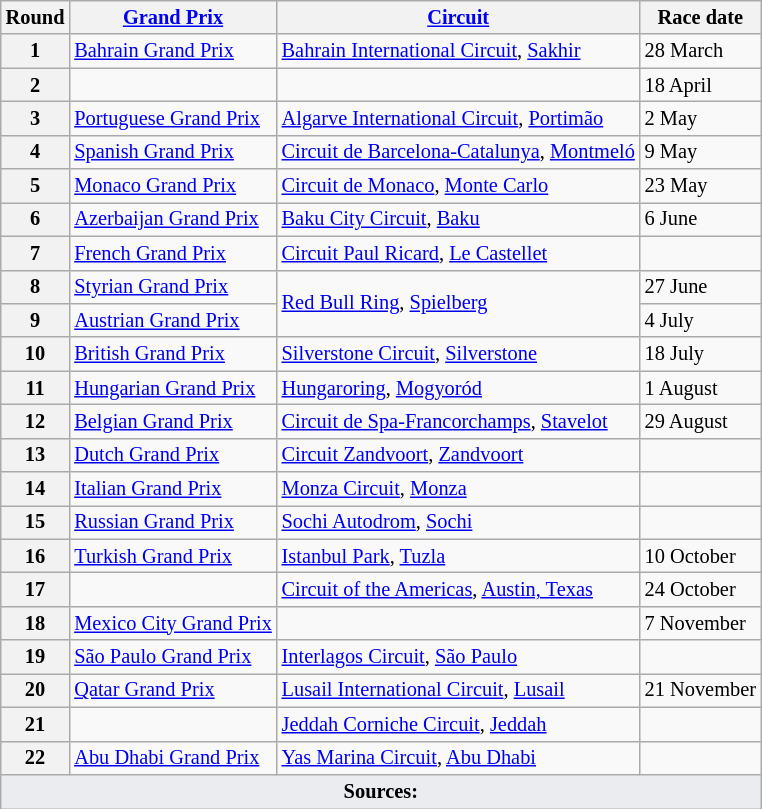<table class="sortable wikitable" style="font-size: 85%;">
<tr>
<th data-sort-type="number">Round</th>
<th><a href='#'>Grand Prix</a></th>
<th><a href='#'>Circuit</a></th>
<th class="unsortable">Race date</th>
</tr>
<tr>
<th>1</th>
<td><a href='#'>Bahrain Grand Prix</a></td>
<td data-sort-value="Bah"> <a href='#'>Bahrain International Circuit</a>, <a href='#'>Sakhir</a></td>
<td>28 March</td>
</tr>
<tr>
<th>2</th>
<td></td>
<td data-sort-value="I"></td>
<td>18 April</td>
</tr>
<tr>
<th>3</th>
<td><a href='#'>Portuguese Grand Prix</a></td>
<td data-sort-value="Al"> <a href='#'>Algarve International Circuit</a>, <a href='#'>Portimão</a></td>
<td>2 May</td>
</tr>
<tr>
<th>4</th>
<td><a href='#'>Spanish Grand Prix</a></td>
<td data-sort-value="Circuit de Bar"> <a href='#'>Circuit de Barcelona-Catalunya</a>, <a href='#'>Montmeló</a></td>
<td>9 May</td>
</tr>
<tr>
<th>5</th>
<td><a href='#'>Monaco Grand Prix</a></td>
<td data-sort-value="Circuit de Mon"> <a href='#'>Circuit de Monaco</a>, <a href='#'>Monte Carlo</a></td>
<td>23 May</td>
</tr>
<tr>
<th>6</th>
<td><a href='#'>Azerbaijan Grand Prix</a></td>
<td data-sort-value="Bak"> <a href='#'>Baku City Circuit</a>, <a href='#'>Baku</a></td>
<td>6 June</td>
</tr>
<tr>
<th>7</th>
<td><a href='#'>French Grand Prix</a></td>
<td data-sort-value="Circuit P"> <a href='#'>Circuit Paul Ricard</a>, <a href='#'>Le Castellet</a></td>
<td></td>
</tr>
<tr>
<th>8</th>
<td><a href='#'>Styrian Grand Prix</a></td>
<td data-sort-value=R" rowspan=2> <a href='#'>Red Bull Ring</a>, <a href='#'>Spielberg</a></td>
<td>27 June</td>
</tr>
<tr>
<th>9</th>
<td><a href='#'>Austrian Grand Prix</a></td>
<td>4 July</td>
</tr>
<tr>
<th>10</th>
<td><a href='#'>British Grand Prix</a></td>
<td data-sort-value="Si"> <a href='#'>Silverstone Circuit</a>, <a href='#'>Silverstone</a></td>
<td>18 July</td>
</tr>
<tr>
<th>11</th>
<td><a href='#'>Hungarian Grand Prix</a></td>
<td data-sort-value="Hu"> <a href='#'>Hungaroring</a>, <a href='#'>Mogyoród</a></td>
<td>1 August</td>
</tr>
<tr>
<th>12</th>
<td><a href='#'>Belgian Grand Prix</a></td>
<td data-sort-value="Circuit de Sp"> <a href='#'>Circuit de Spa-Francorchamps</a>, <a href='#'>Stavelot</a></td>
<td>29 August</td>
</tr>
<tr>
<th>13</th>
<td><a href='#'>Dutch Grand Prix</a></td>
<td data-sort-value="Circuit Z"> <a href='#'>Circuit Zandvoort</a>, <a href='#'>Zandvoort</a></td>
<td></td>
</tr>
<tr>
<th>14</th>
<td><a href='#'>Italian Grand Prix</a></td>
<td data-sort-value="Monz"> <a href='#'>Monza Circuit</a>, <a href='#'>Monza</a></td>
<td></td>
</tr>
<tr>
<th>15</th>
<td><a href='#'>Russian Grand Prix</a></td>
<td data-sort-value="So"> <a href='#'>Sochi Autodrom</a>, <a href='#'>Sochi</a></td>
<td></td>
</tr>
<tr>
<th>16</th>
<td><a href='#'>Turkish Grand Prix</a></td>
<td data-sort-value="Is"> <a href='#'>Istanbul Park</a>, <a href='#'>Tuzla</a></td>
<td>10 October</td>
</tr>
<tr>
<th>17</th>
<td></td>
<td data-sort-value="Circuit of the Americas"> <a href='#'>Circuit of the Americas</a>, <a href='#'>Austin, Texas</a></td>
<td>24 October</td>
</tr>
<tr>
<th>18</th>
<td><a href='#'>Mexico City Grand Prix</a></td>
<td data-sort-value="Autódromo He"></td>
<td>7 November</td>
</tr>
<tr>
<th>19</th>
<td><a href='#'>São Paulo Grand Prix</a></td>
<td data-sort-value="Autódromo Jo"> <a href='#'>Interlagos Circuit</a>, <a href='#'>São Paulo</a></td>
<td></td>
</tr>
<tr>
<th>20</th>
<td><a href='#'>Qatar Grand Prix</a></td>
<td> <a href='#'>Lusail International Circuit</a>, <a href='#'>Lusail</a></td>
<td>21 November</td>
</tr>
<tr>
<th>21</th>
<td></td>
<td data-sort-value="Je"> <a href='#'>Jeddah Corniche Circuit</a>, <a href='#'>Jeddah</a></td>
<td></td>
</tr>
<tr>
<th>22</th>
<td><a href='#'>Abu Dhabi Grand Prix</a></td>
<td data-sort-value="Y"> <a href='#'>Yas Marina Circuit</a>, <a href='#'>Abu Dhabi</a></td>
<td></td>
</tr>
<tr class="sortbottom">
<td colspan="4" align="bottom" style="background-color:#EAECF0; text-align:center"><strong>Sources:</strong></td>
</tr>
</table>
